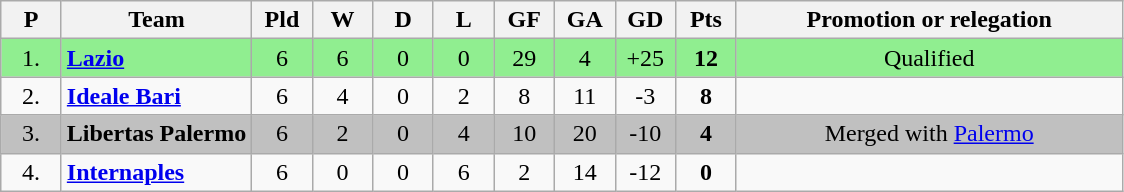<table class="wikitable sortable" style="text-align: center;">
<tr>
<th width=33>P<br></th>
<th>Team<br></th>
<th width=33>Pld<br></th>
<th width=33>W<br></th>
<th width=33>D<br></th>
<th width=33>L<br></th>
<th width=33>GF<br></th>
<th width=33>GA<br></th>
<th width=33>GD<br></th>
<th width=33>Pts<br></th>
<th class="unsortable" width=250>Promotion or relegation<br></th>
</tr>
<tr style="background: #90EE90;">
<td>1.</td>
<td align="left"><strong><a href='#'>Lazio</a></strong></td>
<td>6</td>
<td>6</td>
<td>0</td>
<td>0</td>
<td>29</td>
<td>4</td>
<td>+25</td>
<td><strong>12</strong></td>
<td>Qualified</td>
</tr>
<tr>
<td>2.</td>
<td align="left"><strong><a href='#'>Ideale Bari</a></strong></td>
<td>6</td>
<td>4</td>
<td>0</td>
<td>2</td>
<td>8</td>
<td>11</td>
<td>-3</td>
<td><strong>8</strong></td>
</tr>
<tr style="background: silver">
<td>3.</td>
<td align="left"><strong>Libertas Palermo</strong></td>
<td>6</td>
<td>2</td>
<td>0</td>
<td>4</td>
<td>10</td>
<td>20</td>
<td>-10</td>
<td><strong>4</strong></td>
<td>Merged with <a href='#'>Palermo</a></td>
</tr>
<tr>
<td>4.</td>
<td align="left"><strong><a href='#'>Internaples</a></strong></td>
<td>6</td>
<td>0</td>
<td>0</td>
<td>6</td>
<td>2</td>
<td>14</td>
<td>-12</td>
<td><strong>0</strong></td>
</tr>
</table>
